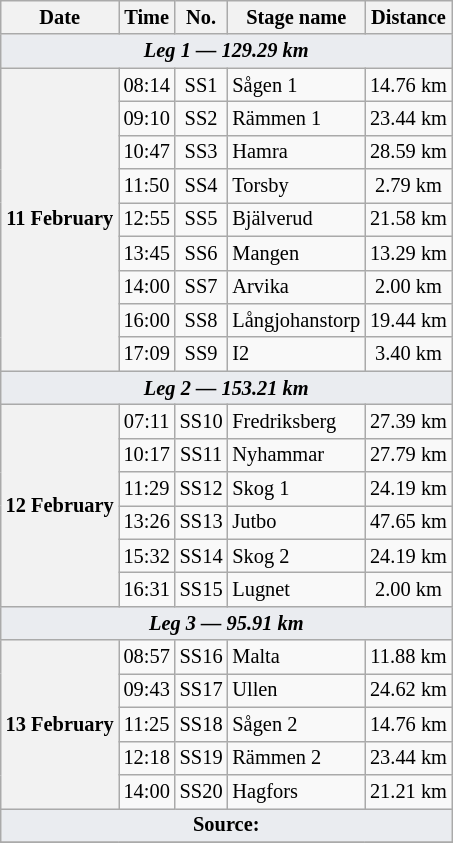<table class="wikitable" style="font-size: 85%;">
<tr>
<th>Date</th>
<th>Time</th>
<th>No.</th>
<th>Stage name</th>
<th>Distance</th>
</tr>
<tr>
<td style="background-color:#EAECF0; text-align:center" colspan="5"><strong><em>Leg 1 — 129.29 km</em></strong></td>
</tr>
<tr>
<th rowspan="9">11 February</th>
<td align="center">08:14</td>
<td align="center">SS1</td>
<td>Sågen 1</td>
<td align="center">14.76 km</td>
</tr>
<tr>
<td align="center">09:10</td>
<td align="center">SS2</td>
<td>Rämmen 1</td>
<td align="center">23.44 km</td>
</tr>
<tr>
<td align="center">10:47</td>
<td align="center">SS3</td>
<td>Hamra</td>
<td align="center">28.59 km</td>
</tr>
<tr>
<td align="center">11:50</td>
<td align="center">SS4</td>
<td>Torsby</td>
<td align="center">2.79 km</td>
</tr>
<tr>
<td align="center">12:55</td>
<td align="center">SS5</td>
<td>Bjälverud</td>
<td align="center">21.58 km</td>
</tr>
<tr>
<td align="center">13:45</td>
<td align="center">SS6</td>
<td>Mangen</td>
<td align="center">13.29 km</td>
</tr>
<tr>
<td align="center">14:00</td>
<td align="center">SS7</td>
<td>Arvika</td>
<td align="center">2.00 km</td>
</tr>
<tr>
<td align="center">16:00</td>
<td align="center">SS8</td>
<td>Långjohanstorp</td>
<td align="center">19.44 km</td>
</tr>
<tr>
<td align="center">17:09</td>
<td align="center">SS9</td>
<td>I2</td>
<td align="center">3.40 km</td>
</tr>
<tr>
<td style="background-color:#EAECF0; text-align:center" colspan="5"><strong><em>Leg 2 — 153.21 km</em></strong></td>
</tr>
<tr>
<th rowspan="6">12 February</th>
<td align="center">07:11</td>
<td align="center">SS10</td>
<td>Fredriksberg</td>
<td align="center">27.39 km</td>
</tr>
<tr>
<td align="center">10:17</td>
<td align="center">SS11</td>
<td>Nyhammar</td>
<td align="center">27.79 km</td>
</tr>
<tr>
<td align="center">11:29</td>
<td align="center">SS12</td>
<td>Skog 1</td>
<td align="center">24.19 km</td>
</tr>
<tr>
<td align="center">13:26</td>
<td align="center">SS13</td>
<td>Jutbo</td>
<td align="center">47.65 km</td>
</tr>
<tr>
<td align="center">15:32</td>
<td align="center">SS14</td>
<td>Skog 2</td>
<td align="center">24.19 km</td>
</tr>
<tr>
<td align="center">16:31</td>
<td align="center">SS15</td>
<td>Lugnet</td>
<td align="center">2.00 km</td>
</tr>
<tr>
<td style="background-color:#EAECF0; text-align:center" colspan="5"><strong><em>Leg 3 — 95.91 km</em></strong></td>
</tr>
<tr>
<th rowspan="5">13 February</th>
<td align="center">08:57</td>
<td align="center">SS16</td>
<td>Malta</td>
<td align="center">11.88 km</td>
</tr>
<tr>
<td align="center">09:43</td>
<td align="center">SS17</td>
<td>Ullen</td>
<td align="center">24.62 km</td>
</tr>
<tr>
<td align="center">11:25</td>
<td align="center">SS18</td>
<td>Sågen 2</td>
<td align="center">14.76 km</td>
</tr>
<tr>
<td align="center">12:18</td>
<td align="center">SS19</td>
<td>Rämmen 2</td>
<td align="center">23.44 km</td>
</tr>
<tr>
<td align="center">14:00</td>
<td align="center">SS20</td>
<td>Hagfors</td>
<td align="center">21.21 km</td>
</tr>
<tr>
<td style="background-color:#EAECF0; text-align:center" colspan="5"><strong>Source:</strong></td>
</tr>
<tr>
</tr>
</table>
